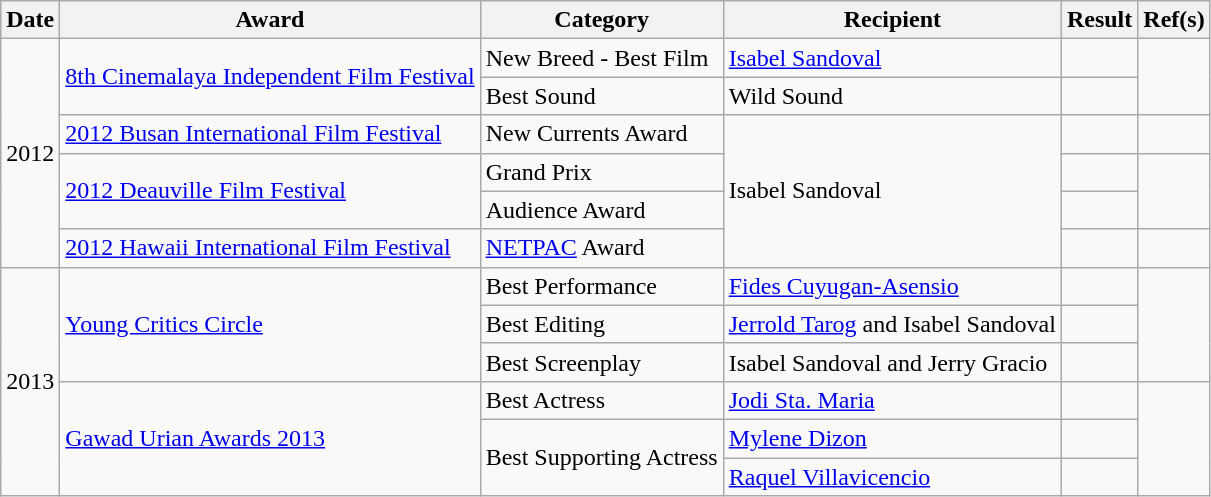<table class="wikitable">
<tr>
<th>Date</th>
<th>Award</th>
<th>Category</th>
<th>Recipient</th>
<th>Result</th>
<th>Ref(s)</th>
</tr>
<tr>
<td rowspan="6">2012</td>
<td rowspan="2"><a href='#'>8th Cinemalaya Independent Film Festival</a></td>
<td>New Breed - Best Film</td>
<td><a href='#'>Isabel Sandoval</a></td>
<td></td>
<td rowspan="2"></td>
</tr>
<tr>
<td>Best Sound</td>
<td>Wild Sound</td>
<td></td>
</tr>
<tr>
<td><a href='#'>2012 Busan International Film Festival</a></td>
<td>New Currents Award</td>
<td rowspan="4">Isabel Sandoval</td>
<td></td>
<td></td>
</tr>
<tr>
<td rowspan="2"><a href='#'>2012 Deauville Film Festival</a></td>
<td>Grand Prix</td>
<td></td>
<td rowspan="2"></td>
</tr>
<tr>
<td>Audience Award</td>
<td></td>
</tr>
<tr>
<td><a href='#'>2012 Hawaii International Film Festival</a></td>
<td><a href='#'>NETPAC</a> Award</td>
<td></td>
<td></td>
</tr>
<tr>
<td rowspan="6">2013</td>
<td rowspan="3"><a href='#'>Young Critics Circle</a></td>
<td>Best Performance</td>
<td><a href='#'>Fides Cuyugan-Asensio</a></td>
<td></td>
<td rowspan="3"></td>
</tr>
<tr>
<td>Best Editing</td>
<td><a href='#'>Jerrold Tarog</a> and Isabel Sandoval</td>
<td></td>
</tr>
<tr>
<td>Best Screenplay</td>
<td>Isabel Sandoval and Jerry Gracio</td>
<td></td>
</tr>
<tr>
<td rowspan="3"><a href='#'>Gawad Urian Awards 2013</a></td>
<td>Best Actress</td>
<td><a href='#'>Jodi Sta. Maria</a></td>
<td></td>
<td rowspan="3"></td>
</tr>
<tr>
<td rowspan="2">Best Supporting Actress</td>
<td><a href='#'>Mylene Dizon</a></td>
<td></td>
</tr>
<tr>
<td><a href='#'>Raquel Villavicencio</a></td>
<td></td>
</tr>
</table>
